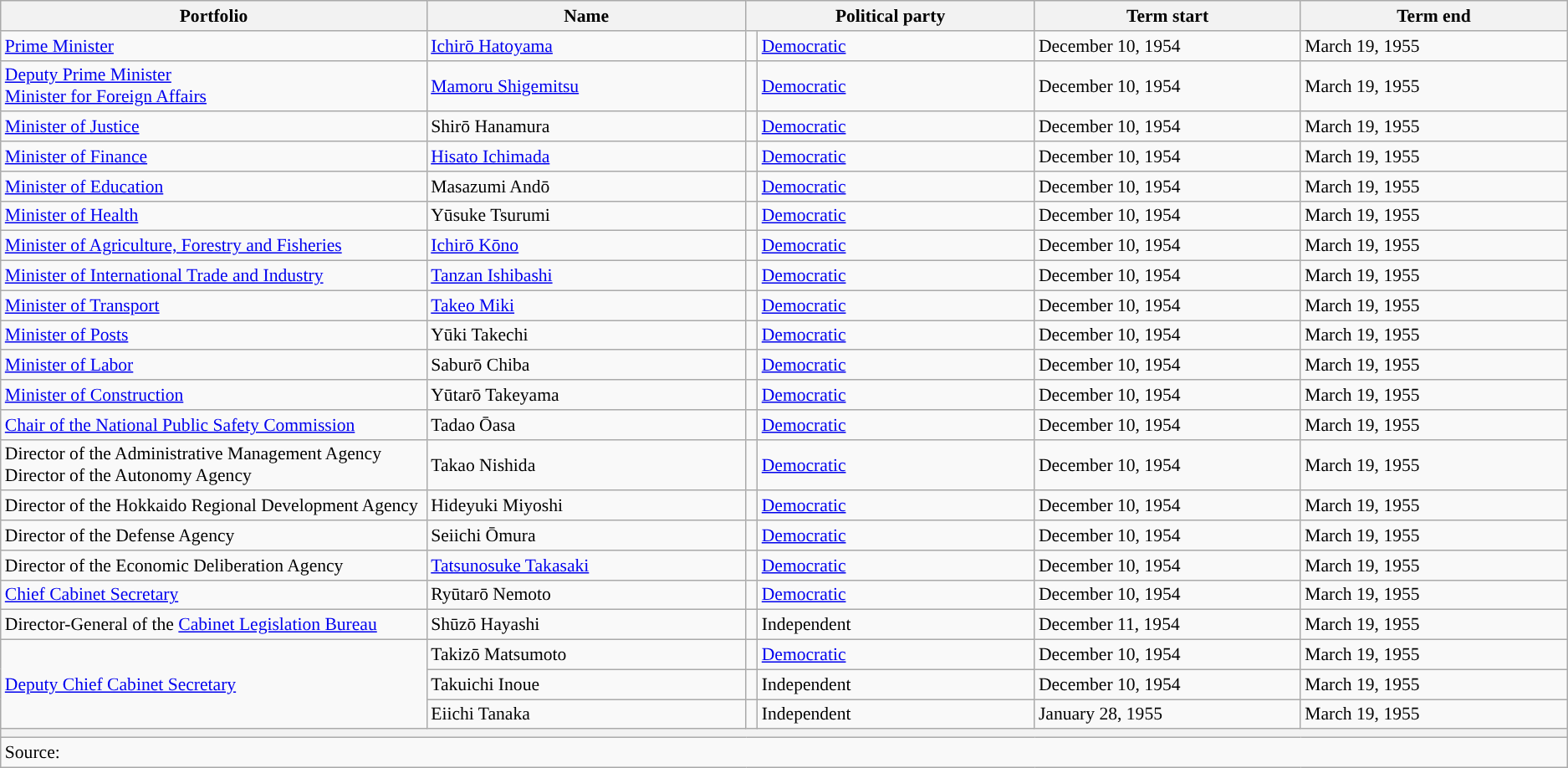<table class="wikitable" style="font-size: 90%;">
<tr>
<th scope="col" width="20%">Portfolio</th>
<th scope="col" width="15%">Name</th>
<th colspan="2" scope="col" width="13.5%">Political party</th>
<th scope="col" width="12.5%">Term start</th>
<th scope="col" width="12.5%">Term end</th>
</tr>
<tr>
<td style="text-align: left;"><a href='#'>Prime Minister</a></td>
<td><a href='#'>Ichirō Hatoyama</a></td>
<td width="0.5%" style="background:"></td>
<td><a href='#'>Democratic</a></td>
<td>December 10, 1954</td>
<td>March 19, 1955</td>
</tr>
<tr>
<td><a href='#'>Deputy Prime Minister</a><br><a href='#'>Minister for Foreign Affairs</a></td>
<td><a href='#'>Mamoru Shigemitsu</a></td>
<td style="color:inherit;background:"></td>
<td><a href='#'>Democratic</a></td>
<td>December 10, 1954</td>
<td>March 19, 1955</td>
</tr>
<tr>
<td><a href='#'>Minister of Justice</a></td>
<td>Shirō Hanamura</td>
<td style="color:inherit;background:"></td>
<td><a href='#'>Democratic</a></td>
<td>December 10, 1954</td>
<td>March 19, 1955</td>
</tr>
<tr>
<td><a href='#'>Minister of Finance</a></td>
<td><a href='#'>Hisato Ichimada</a></td>
<td style="color:inherit;background:"></td>
<td><a href='#'>Democratic</a></td>
<td>December 10, 1954</td>
<td>March 19, 1955</td>
</tr>
<tr>
<td><a href='#'>Minister of Education</a></td>
<td>Masazumi Andō</td>
<td style="color:inherit;background:"></td>
<td><a href='#'>Democratic</a></td>
<td>December 10, 1954</td>
<td>March 19, 1955</td>
</tr>
<tr>
<td><a href='#'>Minister of Health</a></td>
<td>Yūsuke Tsurumi</td>
<td style="color:inherit;background:"></td>
<td><a href='#'>Democratic</a></td>
<td>December 10, 1954</td>
<td>March 19, 1955</td>
</tr>
<tr>
<td><a href='#'>Minister of Agriculture, Forestry and Fisheries</a></td>
<td><a href='#'>Ichirō Kōno</a></td>
<td style="color:inherit;background:"></td>
<td><a href='#'>Democratic</a></td>
<td>December 10, 1954</td>
<td>March 19, 1955</td>
</tr>
<tr>
<td><a href='#'>Minister of International Trade and Industry</a></td>
<td><a href='#'>Tanzan Ishibashi</a></td>
<td style="color:inherit;background:"></td>
<td><a href='#'>Democratic</a></td>
<td>December 10, 1954</td>
<td>March 19, 1955</td>
</tr>
<tr>
<td><a href='#'>Minister of Transport</a></td>
<td><a href='#'>Takeo Miki</a></td>
<td style="color:inherit;background:"></td>
<td><a href='#'>Democratic</a></td>
<td>December 10, 1954</td>
<td>March 19, 1955</td>
</tr>
<tr>
<td><a href='#'>Minister of Posts</a></td>
<td>Yūki Takechi</td>
<td style="color:inherit;background:"></td>
<td><a href='#'>Democratic</a></td>
<td>December 10, 1954</td>
<td>March 19, 1955</td>
</tr>
<tr>
<td><a href='#'>Minister of Labor</a></td>
<td>Saburō Chiba</td>
<td style="color:inherit;background:"></td>
<td><a href='#'>Democratic</a></td>
<td>December 10, 1954</td>
<td>March 19, 1955</td>
</tr>
<tr>
<td><a href='#'>Minister of Construction</a></td>
<td>Yūtarō Takeyama</td>
<td style="color:inherit;background:"></td>
<td><a href='#'>Democratic</a></td>
<td>December 10, 1954</td>
<td>March 19, 1955</td>
</tr>
<tr>
<td><a href='#'>Chair of the National Public Safety Commission</a></td>
<td>Tadao Ōasa</td>
<td style="color:inherit;background:"></td>
<td><a href='#'>Democratic</a></td>
<td>December 10, 1954</td>
<td>March 19, 1955</td>
</tr>
<tr>
<td>Director of the Administrative Management Agency<br>Director of the Autonomy Agency</td>
<td>Takao Nishida</td>
<td style="color:inherit;background:"></td>
<td><a href='#'>Democratic</a></td>
<td>December 10, 1954</td>
<td>March 19, 1955</td>
</tr>
<tr>
<td>Director of the Hokkaido Regional Development Agency</td>
<td>Hideyuki Miyoshi</td>
<td style="color:inherit;background:"></td>
<td><a href='#'>Democratic</a></td>
<td>December 10, 1954</td>
<td>March 19, 1955</td>
</tr>
<tr>
<td>Director of the Defense Agency</td>
<td>Seiichi Ōmura</td>
<td style="color:inherit;background:"></td>
<td><a href='#'>Democratic</a></td>
<td>December 10, 1954</td>
<td>March 19, 1955</td>
</tr>
<tr>
<td>Director of the Economic Deliberation Agency</td>
<td><a href='#'>Tatsunosuke Takasaki</a></td>
<td style="color:inherit;background:"></td>
<td><a href='#'>Democratic</a></td>
<td>December 10, 1954</td>
<td>March 19, 1955</td>
</tr>
<tr>
<td><a href='#'>Chief Cabinet Secretary</a></td>
<td>Ryūtarō Nemoto</td>
<td style="color:inherit;background:"></td>
<td><a href='#'>Democratic</a></td>
<td>December 10, 1954</td>
<td>March 19, 1955</td>
</tr>
<tr>
<td>Director-General of the <a href='#'>Cabinet Legislation Bureau</a></td>
<td>Shūzō Hayashi</td>
<td style="color:inherit;background:"></td>
<td>Independent</td>
<td>December 11, 1954</td>
<td>March 19, 1955</td>
</tr>
<tr>
<td rowspan="3"><a href='#'>Deputy Chief Cabinet Secretary</a></td>
<td>Takizō Matsumoto</td>
<td style="color:inherit;background:"></td>
<td><a href='#'>Democratic</a></td>
<td>December 10, 1954</td>
<td>March 19, 1955</td>
</tr>
<tr>
<td>Takuichi Inoue</td>
<td style="color:inherit;background:"></td>
<td>Independent</td>
<td>December 10, 1954</td>
<td>March 19, 1955</td>
</tr>
<tr>
<td>Eiichi Tanaka</td>
<td style="color:inherit;background:"></td>
<td>Independent</td>
<td>January 28, 1955</td>
<td>March 19, 1955</td>
</tr>
<tr>
<th colspan="6"></th>
</tr>
<tr>
<td colspan="6">Source:</td>
</tr>
</table>
